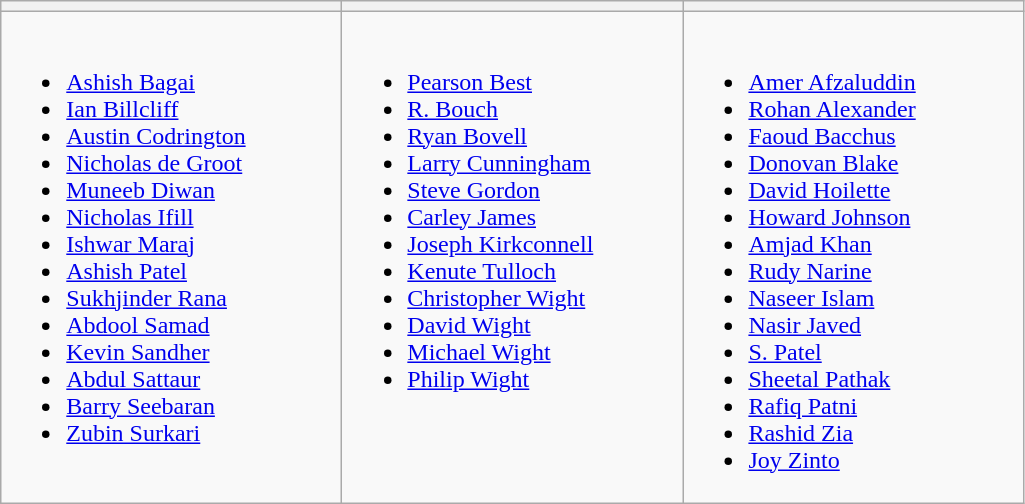<table class="wikitable">
<tr>
<th width=220></th>
<th width=220></th>
<th width=220></th>
</tr>
<tr>
<td valign=top><br><ul><li><a href='#'>Ashish Bagai</a></li><li><a href='#'>Ian Billcliff</a></li><li><a href='#'>Austin Codrington</a></li><li><a href='#'>Nicholas de Groot</a></li><li><a href='#'>Muneeb Diwan</a></li><li><a href='#'>Nicholas Ifill</a></li><li><a href='#'>Ishwar Maraj</a></li><li><a href='#'>Ashish Patel</a></li><li><a href='#'>Sukhjinder Rana</a></li><li><a href='#'>Abdool Samad</a></li><li><a href='#'>Kevin Sandher</a></li><li><a href='#'>Abdul Sattaur</a></li><li><a href='#'>Barry Seebaran</a></li><li><a href='#'>Zubin Surkari</a></li></ul></td>
<td valign=top><br><ul><li><a href='#'>Pearson Best</a></li><li><a href='#'>R. Bouch</a></li><li><a href='#'>Ryan Bovell</a></li><li><a href='#'>Larry Cunningham</a></li><li><a href='#'>Steve Gordon</a></li><li><a href='#'>Carley James</a></li><li><a href='#'>Joseph Kirkconnell</a></li><li><a href='#'>Kenute Tulloch</a></li><li><a href='#'>Christopher Wight</a></li><li><a href='#'>David Wight</a></li><li><a href='#'>Michael Wight</a></li><li><a href='#'>Philip Wight</a></li></ul></td>
<td valign=top><br><ul><li><a href='#'>Amer Afzaluddin</a></li><li><a href='#'>Rohan Alexander</a></li><li><a href='#'>Faoud Bacchus</a></li><li><a href='#'>Donovan Blake</a></li><li><a href='#'>David Hoilette</a></li><li><a href='#'>Howard Johnson</a></li><li><a href='#'>Amjad Khan</a></li><li><a href='#'>Rudy Narine</a></li><li><a href='#'>Naseer Islam</a></li><li><a href='#'>Nasir Javed</a></li><li><a href='#'>S. Patel</a></li><li><a href='#'>Sheetal Pathak</a></li><li><a href='#'>Rafiq Patni</a></li><li><a href='#'>Rashid Zia</a></li><li><a href='#'>Joy Zinto</a></li></ul></td>
</tr>
</table>
